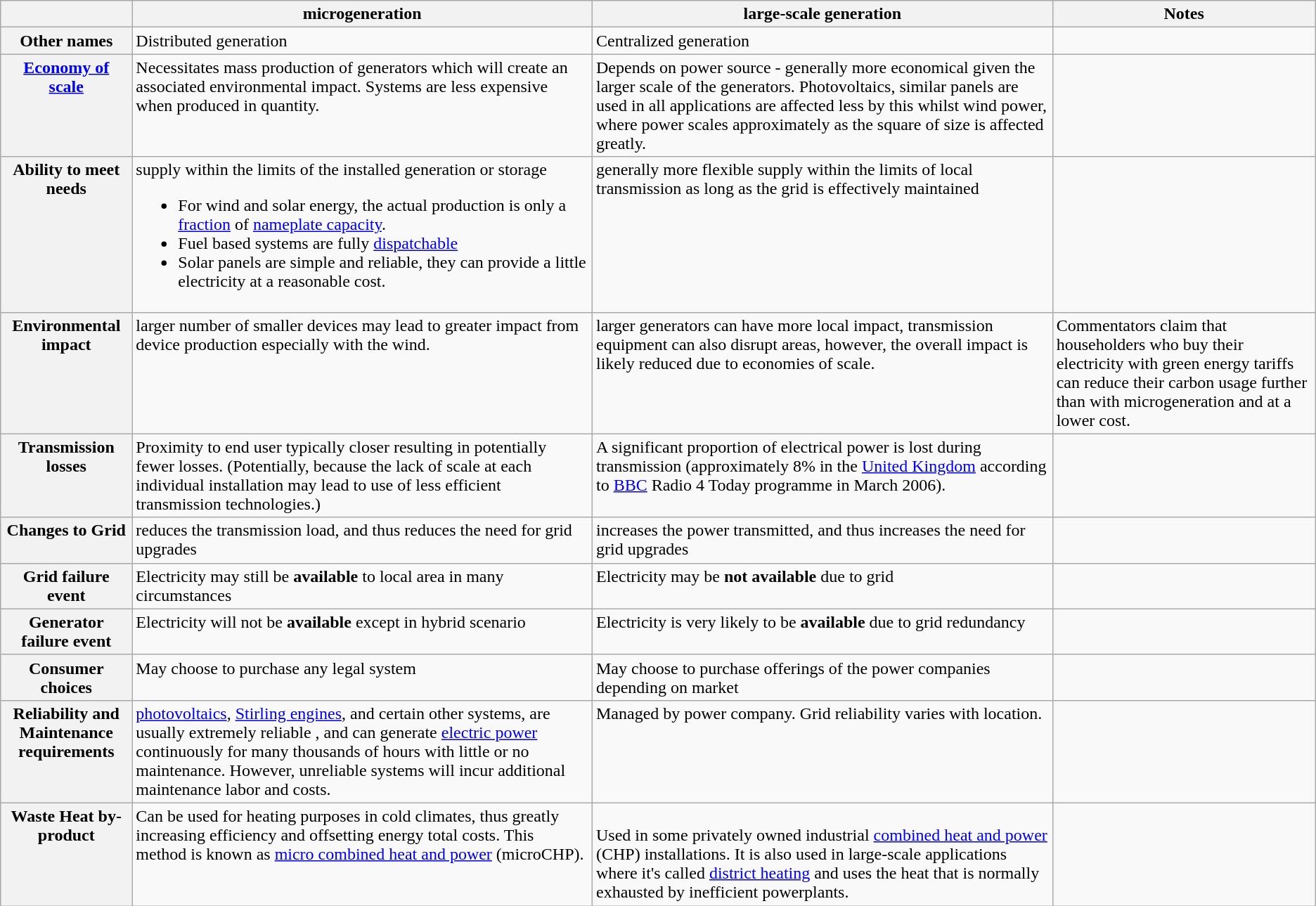<table class="wikitable">
<tr valign="top">
<th style="width:10%;"></th>
<th style="width:35%;">microgeneration</th>
<th style="width:35%;">large-scale generation</th>
<th style="width:20%;">Notes</th>
</tr>
<tr valign="top">
<th>Other names</th>
<td>Distributed generation</td>
<td>Centralized generation</td>
<td></td>
</tr>
<tr valign="top">
<th><a href='#'>Economy of scale</a></th>
<td>Necessitates mass production of generators which will create an associated environmental impact. Systems are less expensive when produced in quantity.</td>
<td>Depends on power source - generally more economical given the larger scale of the generators.  Photovoltaics, similar panels are used in all applications are affected less by this whilst wind power, where power scales approximately as the square of size is affected greatly.</td>
<td></td>
</tr>
<tr valign="top">
<th>Ability to meet needs</th>
<td>supply within the limits of the installed generation or storage<br><ul><li>For wind and solar energy, the actual production is only a <a href='#'>fraction</a> of <a href='#'>nameplate capacity</a>.</li><li>Fuel based systems are fully <a href='#'>dispatchable</a></li><li>Solar panels are simple and reliable, they can provide a little electricity at a reasonable cost.</li></ul></td>
<td>generally more flexible supply within the limits of local transmission as long as the grid is effectively maintained</td>
</tr>
<tr valign="top">
<th>Environmental impact</th>
<td>larger number of smaller devices may lead to greater impact from device production especially with the wind.</td>
<td>larger generators can have more local impact, transmission equipment can also disrupt areas, however, the overall impact is likely reduced due to economies of scale.</td>
<td>Commentators claim  that householders who buy their electricity with green energy tariffs can reduce their carbon usage further than with microgeneration and at a lower cost.</td>
</tr>
<tr valign="top">
<th>Transmission losses</th>
<td>Proximity to end user typically closer resulting in potentially fewer losses.  (Potentially, because the lack of scale at each individual installation may lead to use of less efficient transmission technologies.)</td>
<td>A significant proportion of electrical power is lost during transmission (approximately 8% in the <a href='#'>United Kingdom</a> according to <a href='#'>BBC</a> Radio 4 Today programme in March 2006).</td>
<td></td>
</tr>
<tr valign="top">
<th>Changes to Grid</th>
<td>reduces the transmission load, and thus reduces the need for grid upgrades</td>
<td>increases the power transmitted, and thus increases the need for grid upgrades</td>
<td></td>
</tr>
<tr valign="top">
<th>Grid failure event</th>
<td>Electricity may still be <strong>available</strong> to local area in many circumstances</td>
<td>Electricity may be <strong>not available</strong> due to grid</td>
<td></td>
</tr>
<tr valign="top">
<th>Generator failure event</th>
<td>Electricity will not be <strong>available</strong> except in hybrid scenario</td>
<td>Electricity is very likely to be <strong>available</strong> due to grid redundancy</td>
<td></td>
</tr>
<tr valign="top">
<th>Consumer choices</th>
<td>May choose to purchase any legal system</td>
<td>May choose to purchase offerings of the power companies depending on market</td>
<td></td>
</tr>
<tr valign="top">
<th>Reliability and Maintenance requirements</th>
<td><a href='#'>photovoltaics</a>, <a href='#'>Stirling engines</a>, and certain other systems, are usually extremely reliable , and can generate <a href='#'>electric power</a> continuously for many thousands of hours with little or no maintenance.  However, unreliable systems will incur additional maintenance labor and costs.</td>
<td>Managed by power company.  Grid reliability varies with location.</td>
<td></td>
</tr>
<tr valign="top">
<th>Waste Heat by-product</th>
<td>Can be used for heating purposes in cold climates, thus greatly increasing efficiency and offsetting energy total costs.  This method is known as <a href='#'>micro combined heat and power</a> (microCHP).</td>
<td><br>Used in some privately owned industrial <a href='#'>combined heat and power</a> (CHP) installations. It is also used in large-scale applications where it's called <a href='#'>district heating</a> and uses the heat that is normally exhausted by inefficient powerplants.</td>
<td></td>
</tr>
</table>
